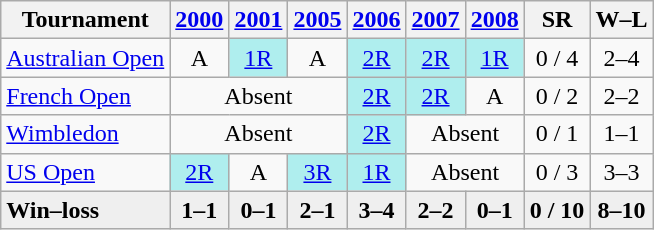<table class=wikitable style="text-align:center">
<tr>
<th>Tournament</th>
<th><a href='#'>2000</a></th>
<th><a href='#'>2001</a></th>
<th><a href='#'>2005</a></th>
<th><a href='#'>2006</a></th>
<th><a href='#'>2007</a></th>
<th><a href='#'>2008</a></th>
<th>SR</th>
<th>W–L</th>
</tr>
<tr>
<td align=left><a href='#'>Australian Open</a></td>
<td>A</td>
<td bgcolor=afeeee><a href='#'>1R</a></td>
<td>A</td>
<td bgcolor=afeeee><a href='#'>2R</a></td>
<td bgcolor=afeeee><a href='#'>2R</a></td>
<td bgcolor=afeeee><a href='#'>1R</a></td>
<td>0 / 4</td>
<td>2–4</td>
</tr>
<tr>
<td align=left><a href='#'>French Open</a></td>
<td colspan=3>Absent</td>
<td bgcolor=afeeee><a href='#'>2R</a></td>
<td bgcolor=afeeee><a href='#'>2R</a></td>
<td>A</td>
<td>0 / 2</td>
<td>2–2</td>
</tr>
<tr>
<td align=left><a href='#'>Wimbledon</a></td>
<td colspan=3>Absent</td>
<td bgcolor=afeeee><a href='#'>2R</a></td>
<td colspan=2>Absent</td>
<td>0 / 1</td>
<td>1–1</td>
</tr>
<tr>
<td align=left><a href='#'>US Open</a></td>
<td bgcolor=afeeee><a href='#'>2R</a></td>
<td>A</td>
<td bgcolor=afeeee><a href='#'>3R</a></td>
<td bgcolor=afeeee><a href='#'>1R</a></td>
<td colspan=2>Absent</td>
<td>0 / 3</td>
<td>3–3</td>
</tr>
<tr style=background:#efefef;font-weight:bold>
<td style="text-align:left">Win–loss</td>
<td>1–1</td>
<td>0–1</td>
<td>2–1</td>
<td>3–4</td>
<td>2–2</td>
<td>0–1</td>
<td>0 / 10</td>
<td>8–10</td>
</tr>
</table>
